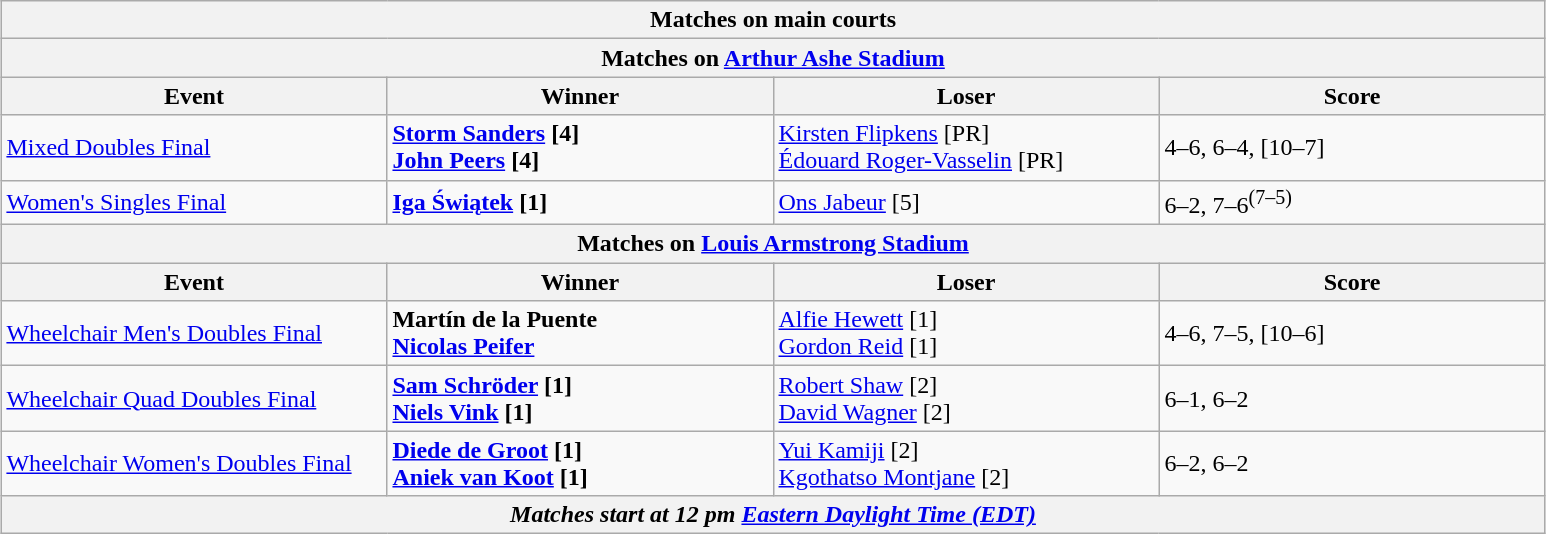<table class="wikitable" style="margin:auto;">
<tr>
<th colspan="4" style="white-space:nowrap;">Matches on main courts</th>
</tr>
<tr>
<th colspan="4"><strong>Matches on <a href='#'>Arthur Ashe Stadium</a></strong></th>
</tr>
<tr>
<th width="250">Event</th>
<th width="250">Winner</th>
<th width="250">Loser</th>
<th width="250">Score</th>
</tr>
<tr>
<td><a href='#'>Mixed Doubles Final</a></td>
<td><strong> <a href='#'>Storm Sanders</a> [4] <br>  <a href='#'>John Peers</a> [4]</strong></td>
<td> <a href='#'>Kirsten Flipkens</a> [PR] <br>  <a href='#'>Édouard Roger-Vasselin</a> [PR]</td>
<td>4–6, 6–4, [10–7]</td>
</tr>
<tr>
<td><a href='#'>Women's Singles Final</a></td>
<td><strong> <a href='#'>Iga Świątek</a> [1]</strong></td>
<td> <a href='#'>Ons Jabeur</a> [5]</td>
<td>6–2, 7–6<sup>(7–5)</sup></td>
</tr>
<tr>
<th colspan="4"><strong>Matches on <a href='#'>Louis Armstrong Stadium</a></strong></th>
</tr>
<tr>
<th width="250">Event</th>
<th width="250">Winner</th>
<th width="250">Loser</th>
<th width="250">Score</th>
</tr>
<tr>
<td><a href='#'>Wheelchair Men's Doubles Final</a></td>
<td><strong> Martín de la Puente <br>  <a href='#'>Nicolas Peifer</a></strong></td>
<td> <a href='#'>Alfie Hewett</a> [1] <br>  <a href='#'>Gordon Reid</a> [1]</td>
<td>4–6, 7–5, [10–6]</td>
</tr>
<tr>
<td><a href='#'>Wheelchair Quad Doubles Final</a></td>
<td><strong> <a href='#'>Sam Schröder</a> [1] <br>  <a href='#'>Niels Vink</a> [1]</strong></td>
<td> <a href='#'>Robert Shaw</a> [2] <br>  <a href='#'>David Wagner</a> [2]</td>
<td>6–1, 6–2</td>
</tr>
<tr>
<td><a href='#'>Wheelchair Women's Doubles Final</a></td>
<td><strong> <a href='#'>Diede de Groot</a> [1] <br> <a href='#'>Aniek van Koot</a> [1]</strong></td>
<td> <a href='#'>Yui Kamiji</a> [2]<br>  <a href='#'>Kgothatso Montjane</a> [2]</td>
<td>6–2, 6–2</td>
</tr>
<tr>
<th colspan="4"><em>Matches start at 12 pm <a href='#'>Eastern Daylight Time (EDT)</a></em></th>
</tr>
</table>
